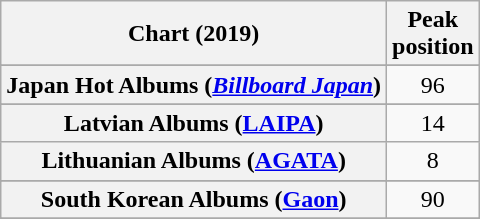<table class="wikitable sortable plainrowheaders" style="text-align:center">
<tr>
<th scope="col">Chart (2019)</th>
<th scope="col">Peak<br>position</th>
</tr>
<tr>
</tr>
<tr>
</tr>
<tr>
</tr>
<tr>
</tr>
<tr>
</tr>
<tr>
</tr>
<tr>
</tr>
<tr>
</tr>
<tr>
</tr>
<tr>
</tr>
<tr>
</tr>
<tr>
</tr>
<tr>
<th scope="row">Japan Hot Albums (<em><a href='#'>Billboard Japan</a></em>)</th>
<td>96</td>
</tr>
<tr>
</tr>
<tr>
<th scope="row">Latvian Albums (<a href='#'>LAIPA</a>)</th>
<td>14</td>
</tr>
<tr>
<th scope="row">Lithuanian Albums (<a href='#'>AGATA</a>)</th>
<td>8</td>
</tr>
<tr>
</tr>
<tr>
</tr>
<tr>
</tr>
<tr>
<th scope="row">South Korean Albums (<a href='#'>Gaon</a>)</th>
<td>90</td>
</tr>
<tr>
</tr>
<tr>
</tr>
<tr>
</tr>
<tr>
</tr>
<tr>
</tr>
</table>
